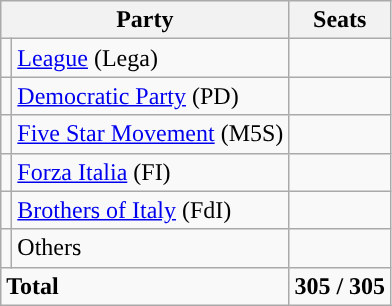<table class=wikitable style=text-align:right>
<tr>
<th colspan=2>Party</th>
<th>Seats</th>
</tr>
<tr>
<td style="background-color:"></td>
<td align="left"><a href='#'>League</a> (Lega)</td>
<td></td>
</tr>
<tr>
<td style="background-color:"></td>
<td align=left><a href='#'>Democratic Party</a> (PD)</td>
<td></td>
</tr>
<tr>
<td style="background-color:"></td>
<td align="left"><a href='#'>Five Star Movement</a> (M5S)</td>
<td></td>
</tr>
<tr>
<td style="background-color:"></td>
<td align=left><a href='#'>Forza Italia</a> (FI)</td>
<td></td>
</tr>
<tr>
<td style="background-color:"></td>
<td align="left"><a href='#'>Brothers of Italy</a> (FdI)</td>
<td></td>
</tr>
<tr>
<td style="background-color:"></td>
<td align="left">Others</td>
<td></td>
</tr>
<tr>
<td colspan="2" align="left"><strong>Total</strong></td>
<td><strong>305 / 305</strong></td>
</tr>
</table>
